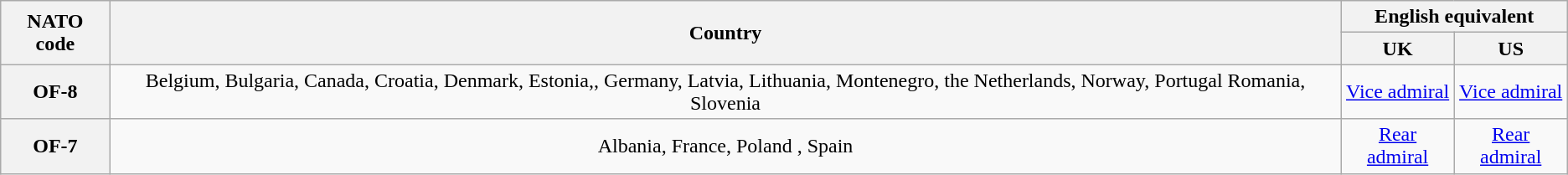<table class="wikitable plainrowheaders" style="text-align:center;" border="1">
<tr>
<th rowspan=2>NATO code</th>
<th rowspan=2>Country</th>
<th colspan=2>English equivalent</th>
</tr>
<tr>
<th>UK</th>
<th>US</th>
</tr>
<tr>
<th>OF-8</th>
<td>Belgium, Bulgaria, Canada, Croatia, Denmark, Estonia,, Germany, Latvia, Lithuania, Montenegro, the Netherlands, Norway, Portugal Romania, Slovenia</td>
<td><a href='#'>Vice admiral</a></td>
<td><a href='#'>Vice admiral</a></td>
</tr>
<tr>
<th>OF-7</th>
<td>Albania, France, Poland , Spain</td>
<td><a href='#'>Rear admiral</a></td>
<td><a href='#'>Rear admiral</a></td>
</tr>
</table>
